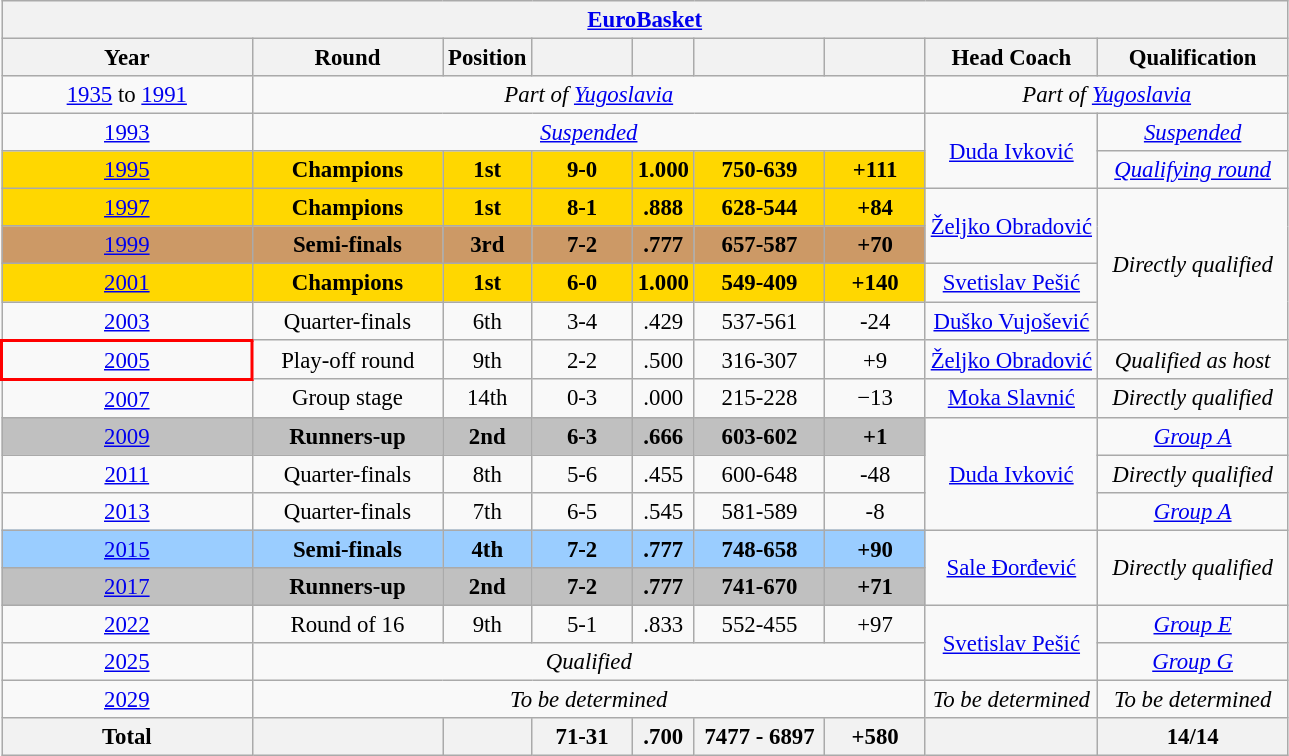<table class="wikitable mw-collapsible mw-collapsed" style="text-align: center;font-size:95%;">
<tr>
<th colspan=9><a href='#'>EuroBasket</a></th>
</tr>
<tr>
<th width=160>Year</th>
<th width=120>Round</th>
<th>Position</th>
<th width=60></th>
<th width=30></th>
<th width=80></th>
<th width=60></th>
<th>Head Coach</th>
<th width=120>Qualification</th>
</tr>
<tr>
<td> <a href='#'>1935</a> to  <a href='#'>1991</a></td>
<td colspan=6><em>Part of <a href='#'>Yugoslavia</a></em></td>
<td colspan=2><em>Part of <a href='#'>Yugoslavia</a></em></td>
</tr>
<tr>
<td> <a href='#'>1993</a></td>
<td colspan=6><a href='#'><em>Suspended</em></a></td>
<td colspan=1 rowspan=2><a href='#'>Duda Ivković</a></td>
<td colspan=1><a href='#'><em>Suspended</em></a></td>
</tr>
<tr>
<td style="background:gold;"> <a href='#'>1995</a></td>
<td style="background:gold;"> <strong>Champions</strong> </td>
<td style="background:gold;"><strong>1st</strong></td>
<td style="background:gold;"><strong>9-0</strong></td>
<td style="background:gold;"><strong>1.000</strong></td>
<td style="background:gold;"><strong>750-639</strong></td>
<td style="background:gold;"><strong>+111</strong></td>
<td colspan=1><a href='#'><em>Qualifying round</em></a></td>
</tr>
<tr>
<td style="background:gold;"> <a href='#'>1997</a></td>
<td style="background:gold;"> <strong>Champions</strong> </td>
<td style="background:gold;"><strong>1st</strong></td>
<td style="background:gold;"><strong>8-1</strong></td>
<td style="background:gold;"><strong>.888</strong></td>
<td style="background:gold;"><strong>628-544</strong></td>
<td style="background:gold;"><strong>+84</strong></td>
<td colspan=1 rowspan=2><a href='#'>Željko Obradović</a></td>
<td colspan=1 rowspan=4><em>Directly qualified</em></td>
</tr>
<tr>
<td style="background:#c96;"> <a href='#'>1999</a></td>
<td style="background:#c96;"> <strong>Semi-finals</strong> </td>
<td style="background:#c96;"><strong>3rd</strong></td>
<td style="background:#c96;"><strong>7-2</strong></td>
<td style="background:#c96;"><strong>.777</strong></td>
<td style="background:#c96;"><strong>657-587</strong></td>
<td style="background:#c96;"><strong>+70</strong></td>
</tr>
<tr>
<td style="background:gold;"> <a href='#'>2001</a></td>
<td style="background:gold;"> <strong>Champions</strong> </td>
<td style="background:gold;"><strong>1st</strong></td>
<td style="background:gold;"><strong>6-0</strong></td>
<td style="background:gold;"><strong>1.000</strong></td>
<td style="background:gold;"><strong>549-409</strong></td>
<td style="background:gold;"><strong>+140</strong></td>
<td colspan=1><a href='#'>Svetislav Pešić</a></td>
</tr>
<tr>
<td> <a href='#'>2003</a></td>
<td>Quarter-finals</td>
<td>6th</td>
<td>3-4</td>
<td>.429</td>
<td>537-561</td>
<td>-24</td>
<td colspan=1><a href='#'>Duško Vujošević</a></td>
</tr>
<tr>
<td style="border: 2px solid red"> <a href='#'>2005</a></td>
<td>Play-off round</td>
<td>9th</td>
<td>2-2</td>
<td>.500</td>
<td>316-307</td>
<td>+9</td>
<td colspan=1><a href='#'>Željko Obradović</a></td>
<td colspan=1><em>Qualified as host</em></td>
</tr>
<tr>
<td> <a href='#'>2007</a></td>
<td>Group stage</td>
<td>14th</td>
<td>0-3</td>
<td>.000</td>
<td>215-228</td>
<td>−13</td>
<td colspan=1><a href='#'>Moka Slavnić</a></td>
<td colspan=1><em>Directly qualified</em></td>
</tr>
<tr>
<td style="background:silver;"> <a href='#'>2009</a></td>
<td style="background:silver;"> <strong>Runners-up</strong> </td>
<td style="background:silver;"><strong>2nd</strong></td>
<td style="background:silver;"><strong>6-3</strong></td>
<td style="background:silver;"><strong>.666</strong></td>
<td style="background:silver;"><strong>603-602</strong></td>
<td style="background:silver;"><strong>+1</strong></td>
<td colspan=1 rowspan=3><a href='#'>Duda Ivković</a></td>
<td colspan=1><a href='#'><em>Group A</em></a></td>
</tr>
<tr>
<td> <a href='#'>2011</a></td>
<td>Quarter-finals</td>
<td>8th</td>
<td>5-6</td>
<td>.455</td>
<td>600-648</td>
<td>-48</td>
<td colspan=1><em>Directly qualified</em></td>
</tr>
<tr>
<td> <a href='#'>2013</a></td>
<td>Quarter-finals</td>
<td>7th</td>
<td>6-5</td>
<td>.545</td>
<td>581-589</td>
<td>-8</td>
<td colspan=1><a href='#'><em>Group A</em></a></td>
</tr>
<tr>
<td style="background:#9acdff;">   <a href='#'>2015</a></td>
<td style="background:#9acdff;"><strong>Semi-finals</strong></td>
<td style="background:#9acdff;"><strong>4th</strong></td>
<td style="background:#9acdff;"><strong>7-2</strong></td>
<td style="background:#9acdff;"><strong>.777</strong></td>
<td style="background:#9acdff;"><strong>748-658</strong></td>
<td style="background:#9acdff;"><strong>+90</strong></td>
<td colspan=1 rowspan=2><a href='#'>Sale Đorđević</a></td>
<td colspan=1 rowspan=2><em>Directly qualified</em></td>
</tr>
<tr>
<td style="background:silver;">    <a href='#'>2017</a></td>
<td style="background:silver;"> <strong>Runners-up</strong> </td>
<td style="background:silver;"><strong>2nd</strong></td>
<td style="background:silver;"><strong>7-2</strong></td>
<td style="background:silver;"><strong>.777</strong></td>
<td style="background:silver;"><strong>741-670</strong></td>
<td style="background:silver;"><strong>+71</strong></td>
</tr>
<tr>
<td>    <a href='#'>2022</a></td>
<td>Round of 16</td>
<td>9th</td>
<td>5-1</td>
<td>.833</td>
<td>552-455</td>
<td>+97</td>
<td colspan=1 rowspan=2><a href='#'>Svetislav Pešić</a></td>
<td colspan=1><a href='#'><em>Group E</em></a></td>
</tr>
<tr>
<td>    <a href='#'>2025</a></td>
<td colspan=6><em>Qualified</em></td>
<td colspan=1><a href='#'><em>Group G</em></a></td>
</tr>
<tr>
<td> <a href='#'>2029</a></td>
<td colspan=6><em>To be determined</em></td>
<td colspan=1><em>To be determined</em></td>
<td colspan=1><em>To be determined</em></td>
</tr>
<tr>
<th>Total</th>
<th></th>
<th></th>
<th>71-31</th>
<th>.700</th>
<th>7477 - 6897</th>
<th>+580</th>
<th></th>
<th>14/14</th>
</tr>
</table>
